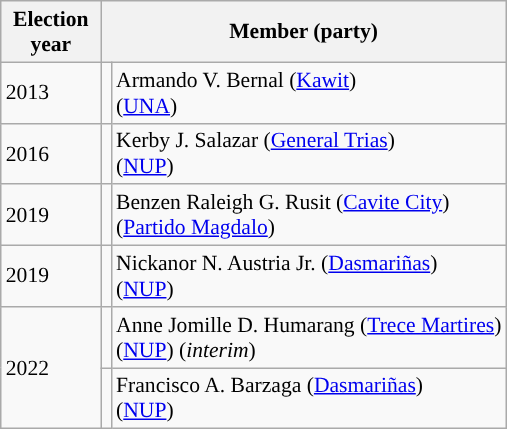<table class="wikitable" style="font-size:90%">
<tr>
<th width="60px">Election<br>year</th>
<th colspan="2" width="140px">Member (party)</th>
</tr>
<tr>
<td>2013</td>
<td></td>
<td>Armando V. Bernal (<a href='#'>Kawit</a>)<br>(<a href='#'>UNA</a>)</td>
</tr>
<tr>
<td>2016</td>
<td></td>
<td>Kerby J. Salazar (<a href='#'>General Trias</a>)<br>(<a href='#'>NUP</a>)</td>
</tr>
<tr>
<td>2019</td>
<td></td>
<td>Benzen Raleigh G. Rusit (<a href='#'>Cavite City</a>)<br>(<a href='#'>Partido Magdalo</a>)</td>
</tr>
<tr>
<td>2019</td>
<td></td>
<td>Nickanor N. Austria Jr. (<a href='#'>Dasmariñas</a>)<br>(<a href='#'>NUP</a>)</td>
</tr>
<tr>
<td rowspan="2">2022</td>
<td></td>
<td>Anne Jomille D. Humarang (<a href='#'>Trece Martires</a>)<br>(<a href='#'>NUP</a>) (<em>interim</em>)</td>
</tr>
<tr>
<td></td>
<td>Francisco A. Barzaga (<a href='#'>Dasmariñas</a>)<br>(<a href='#'>NUP</a>)</td>
</tr>
</table>
